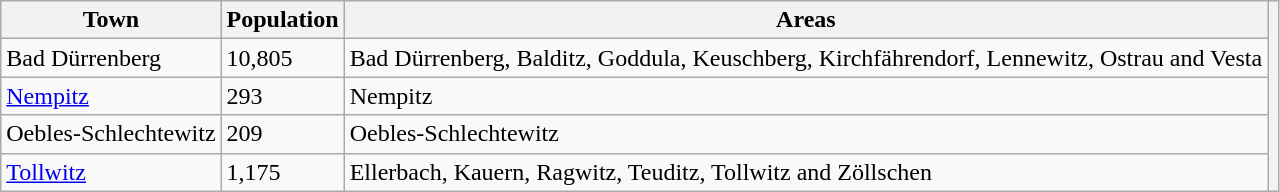<table class="wikitable">
<tr>
<th>Town</th>
<th>Population</th>
<th>Areas</th>
<th rowspan="5"></th>
</tr>
<tr>
<td>Bad Dürrenberg</td>
<td>10,805</td>
<td>Bad Dürrenberg, Balditz, Goddula, Keuschberg, Kirchfährendorf, Lennewitz, Ostrau and Vesta</td>
</tr>
<tr>
<td><a href='#'>Nempitz</a></td>
<td>293</td>
<td>Nempitz</td>
</tr>
<tr>
<td>Oebles-Schlechtewitz</td>
<td>209</td>
<td>Oebles-Schlechtewitz</td>
</tr>
<tr>
<td><a href='#'>Tollwitz</a></td>
<td>1,175</td>
<td>Ellerbach, Kauern, Ragwitz, Teuditz, Tollwitz and Zöllschen</td>
</tr>
</table>
